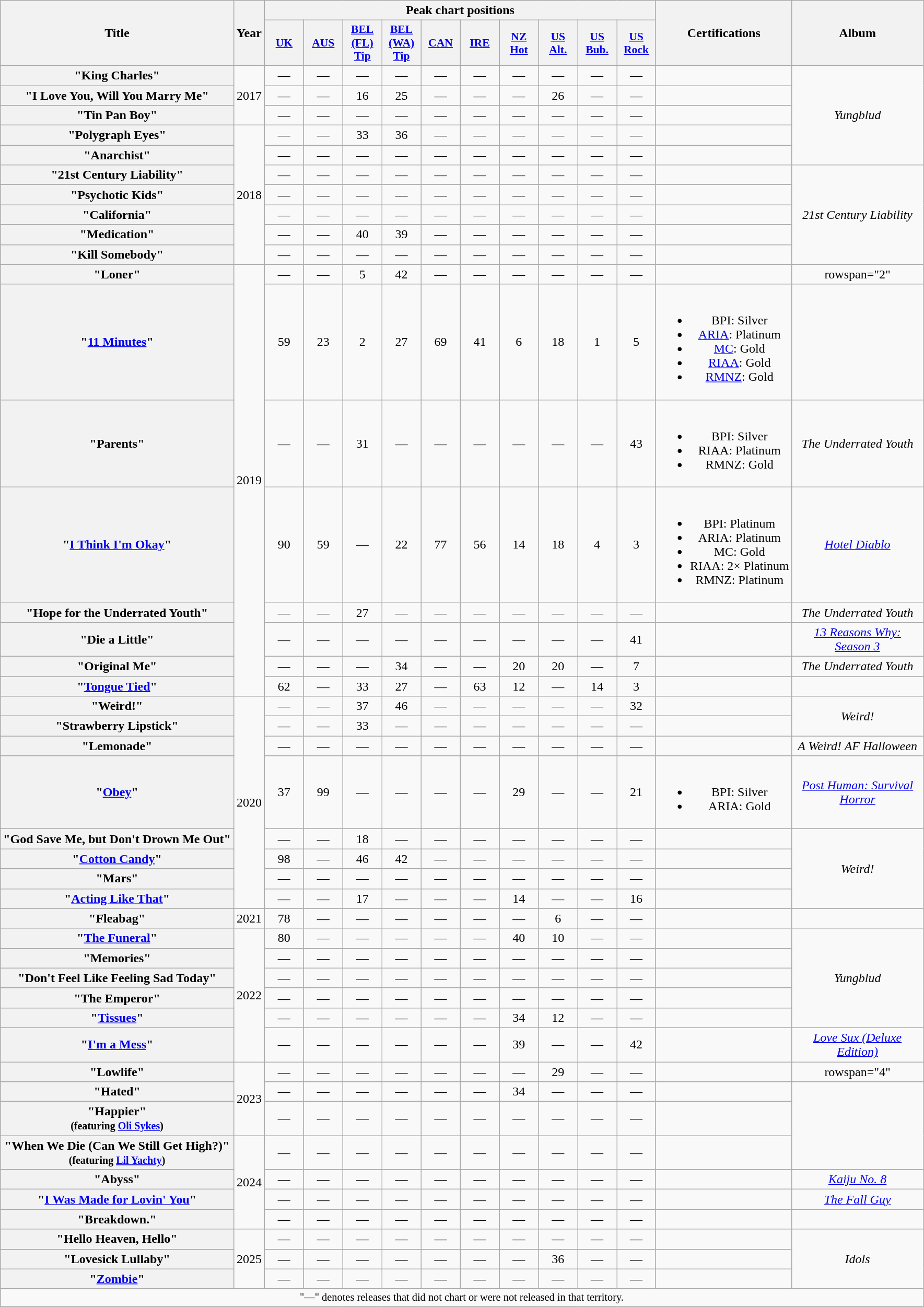<table class="wikitable plainrowheaders" style="text-align:center;">
<tr>
<th scope="col" rowspan="2">Title</th>
<th scope="col" rowspan="2">Year</th>
<th scope="col" colspan="10">Peak chart positions</th>
<th scope="col" rowspan="2">Certifications</th>
<th scope="col" rowspan="2" style="width:10em;">Album</th>
</tr>
<tr>
<th scope="col" style="width:3em;font-size:90%;"><a href='#'>UK</a><br></th>
<th scope="col" style="width:3em;font-size:90%;"><a href='#'>AUS</a><br></th>
<th scope="col" style="width:3em;font-size:90%;"><a href='#'>BEL<br>(FL)<br>Tip</a><br></th>
<th scope="col" style="width:3em;font-size:90%;"><a href='#'>BEL<br>(WA)<br>Tip</a><br></th>
<th scope="col" style="width:3em;font-size:90%;"><a href='#'>CAN</a><br></th>
<th scope="col" style="width:3em;font-size:90%;"><a href='#'>IRE</a><br></th>
<th scope="col" style="width:3em;font-size:90%;"><a href='#'>NZ<br>Hot</a><br></th>
<th scope="col" style="width:3em;font-size:90%;"><a href='#'>US<br>Alt.</a><br></th>
<th scope="col" style="width:3em;font-size:90%;"><a href='#'>US<br>Bub.</a><br></th>
<th scope="col" style="width:3em;font-size:90%;"><a href='#'>US<br>Rock</a><br></th>
</tr>
<tr>
<th scope="row">"King Charles"</th>
<td rowspan="3">2017</td>
<td>—</td>
<td>—</td>
<td>—</td>
<td>—</td>
<td>—</td>
<td>—</td>
<td>—</td>
<td>—</td>
<td>—</td>
<td>—</td>
<td></td>
<td rowspan="5"><em>Yungblud</em></td>
</tr>
<tr>
<th scope="row">"I Love You, Will You Marry Me"</th>
<td>—</td>
<td>—</td>
<td>16</td>
<td>25</td>
<td>—</td>
<td>—</td>
<td>—</td>
<td>26</td>
<td>—</td>
<td>—</td>
<td></td>
</tr>
<tr>
<th scope="row">"Tin Pan Boy"</th>
<td>—</td>
<td>—</td>
<td>—</td>
<td>—</td>
<td>—</td>
<td>—</td>
<td>—</td>
<td>—</td>
<td>—</td>
<td>—</td>
<td></td>
</tr>
<tr>
<th scope="row">"Polygraph Eyes"</th>
<td rowspan="7">2018</td>
<td>—</td>
<td>—</td>
<td>33</td>
<td>36</td>
<td>—</td>
<td>—</td>
<td>—</td>
<td>—</td>
<td>—</td>
<td>—</td>
<td></td>
</tr>
<tr>
<th scope="row">"Anarchist"</th>
<td>—</td>
<td>—</td>
<td>—</td>
<td>—</td>
<td>—</td>
<td>—</td>
<td>—</td>
<td>—</td>
<td>—</td>
<td>—</td>
<td></td>
</tr>
<tr>
<th scope="row">"21st Century Liability"</th>
<td>—</td>
<td>—</td>
<td>—</td>
<td>—</td>
<td>—</td>
<td>—</td>
<td>—</td>
<td>—</td>
<td>—</td>
<td>—</td>
<td></td>
<td rowspan="5"><em>21st Century Liability</em></td>
</tr>
<tr>
<th scope="row">"Psychotic Kids"</th>
<td>—</td>
<td>—</td>
<td>—</td>
<td>—</td>
<td>—</td>
<td>—</td>
<td>—</td>
<td>—</td>
<td>—</td>
<td>—</td>
<td></td>
</tr>
<tr>
<th scope="row">"California"</th>
<td>—</td>
<td>—</td>
<td>—</td>
<td>—</td>
<td>—</td>
<td>—</td>
<td>—</td>
<td>—</td>
<td>—</td>
<td>—</td>
<td></td>
</tr>
<tr>
<th scope="row">"Medication"</th>
<td>—</td>
<td>—</td>
<td>40</td>
<td>39</td>
<td>—</td>
<td>—</td>
<td>—</td>
<td>—</td>
<td>—</td>
<td>—</td>
<td></td>
</tr>
<tr>
<th scope="row">"Kill Somebody"</th>
<td>—</td>
<td>—</td>
<td>—</td>
<td>—</td>
<td>—</td>
<td>—</td>
<td>—</td>
<td>—</td>
<td>—</td>
<td>—</td>
<td></td>
</tr>
<tr>
<th scope="row">"Loner"</th>
<td rowspan="8">2019</td>
<td>—</td>
<td>—</td>
<td>5</td>
<td>42</td>
<td>—</td>
<td>—</td>
<td>—</td>
<td>—</td>
<td>—</td>
<td>—</td>
<td></td>
<td>rowspan="2" </td>
</tr>
<tr>
<th scope="row">"<a href='#'>11 Minutes</a>"<br></th>
<td>59</td>
<td>23</td>
<td>2</td>
<td>27</td>
<td>69</td>
<td>41</td>
<td>6</td>
<td>18</td>
<td>1</td>
<td>5</td>
<td><br><ul><li>BPI: Silver</li><li><a href='#'>ARIA</a>: Platinum</li><li><a href='#'>MC</a>: Gold</li><li><a href='#'>RIAA</a>: Gold</li><li><a href='#'>RMNZ</a>: Gold</li></ul></td>
</tr>
<tr>
<th scope="row">"Parents"</th>
<td>—</td>
<td>—</td>
<td>31</td>
<td>—</td>
<td>—</td>
<td>—</td>
<td>—</td>
<td>—</td>
<td>—</td>
<td>43</td>
<td><br><ul><li>BPI: Silver</li><li>RIAA: Platinum</li><li>RMNZ: Gold</li></ul></td>
<td><em>The Underrated Youth</em></td>
</tr>
<tr>
<th scope="row">"<a href='#'>I Think I'm Okay</a>"<br></th>
<td>90</td>
<td>59</td>
<td>—</td>
<td>22</td>
<td>77</td>
<td>56</td>
<td>14</td>
<td>18</td>
<td>4</td>
<td>3</td>
<td><br><ul><li>BPI: Platinum</li><li>ARIA: Platinum</li><li>MC: Gold</li><li>RIAA: 2× Platinum</li><li>RMNZ: Platinum</li></ul></td>
<td><em><a href='#'>Hotel Diablo</a></em></td>
</tr>
<tr>
<th scope="row">"Hope for the Underrated Youth"</th>
<td>—</td>
<td>—</td>
<td>27</td>
<td>—</td>
<td>—</td>
<td>—</td>
<td>—</td>
<td>—</td>
<td>—</td>
<td>—</td>
<td></td>
<td><em>The Underrated Youth</em></td>
</tr>
<tr>
<th scope="row">"Die a Little"</th>
<td>—</td>
<td>—</td>
<td>—</td>
<td>—</td>
<td>—</td>
<td>—</td>
<td>—</td>
<td>—</td>
<td>—</td>
<td>41</td>
<td></td>
<td><em><a href='#'>13 Reasons Why: Season 3</a></em></td>
</tr>
<tr>
<th scope="row">"Original Me"<br></th>
<td>—</td>
<td>—</td>
<td>—</td>
<td>34</td>
<td>—</td>
<td>—</td>
<td>20</td>
<td>20</td>
<td>—</td>
<td>7</td>
<td></td>
<td><em>The Underrated Youth</em></td>
</tr>
<tr>
<th scope="row">"<a href='#'>Tongue Tied</a>"<br></th>
<td>62</td>
<td>—</td>
<td>33</td>
<td>27</td>
<td>—</td>
<td>63</td>
<td>12</td>
<td>—</td>
<td>14</td>
<td>3</td>
<td></td>
<td></td>
</tr>
<tr>
<th scope="row">"Weird!"</th>
<td rowspan="8">2020</td>
<td>—</td>
<td>—</td>
<td>37</td>
<td>46</td>
<td>—</td>
<td>—</td>
<td>—</td>
<td>—</td>
<td>—</td>
<td>32</td>
<td></td>
<td rowspan="2"><em>Weird!</em></td>
</tr>
<tr>
<th scope="row">"Strawberry Lipstick"</th>
<td>—</td>
<td>—</td>
<td>33</td>
<td>—</td>
<td>—</td>
<td>—</td>
<td>—</td>
<td>—</td>
<td>—</td>
<td>—</td>
<td></td>
</tr>
<tr>
<th scope="row">"Lemonade"<br></th>
<td>—</td>
<td>—</td>
<td>—</td>
<td>—</td>
<td>—</td>
<td>—</td>
<td>—</td>
<td>—</td>
<td>—</td>
<td>—</td>
<td></td>
<td><em>A Weird! AF Halloween</em></td>
</tr>
<tr>
<th scope="row">"<a href='#'>Obey</a>"<br></th>
<td>37</td>
<td>99</td>
<td>—</td>
<td>—</td>
<td>—</td>
<td>—</td>
<td>29</td>
<td>—</td>
<td>—</td>
<td>21</td>
<td><br><ul><li>BPI: Silver</li><li>ARIA: Gold</li></ul></td>
<td><em><a href='#'>Post Human: Survival Horror</a></em></td>
</tr>
<tr>
<th scope="row">"God Save Me, but Don't Drown Me Out"</th>
<td>—</td>
<td>—</td>
<td>18</td>
<td>—</td>
<td>—</td>
<td>—</td>
<td>—</td>
<td>—</td>
<td>—</td>
<td>—</td>
<td></td>
<td rowspan="4"><em>Weird!</em></td>
</tr>
<tr>
<th scope="row">"<a href='#'>Cotton Candy</a>"</th>
<td>98</td>
<td>—</td>
<td>46</td>
<td>42</td>
<td>—</td>
<td>—</td>
<td>—</td>
<td>—</td>
<td>—</td>
<td>—</td>
<td></td>
</tr>
<tr>
<th scope="row">"Mars"</th>
<td>—</td>
<td>—</td>
<td>—</td>
<td>—</td>
<td>—</td>
<td>—</td>
<td>—</td>
<td>—</td>
<td>—</td>
<td>—</td>
<td></td>
</tr>
<tr>
<th scope="row">"<a href='#'>Acting Like That</a>"<br></th>
<td>—</td>
<td>—</td>
<td>17</td>
<td>—</td>
<td>—</td>
<td>—</td>
<td>14</td>
<td>—</td>
<td>—</td>
<td>16</td>
<td></td>
</tr>
<tr>
<th scope="row">"Fleabag"</th>
<td>2021</td>
<td>78</td>
<td>—</td>
<td>—</td>
<td>—</td>
<td>—</td>
<td>—</td>
<td>—</td>
<td>6</td>
<td>—</td>
<td>—</td>
<td></td>
<td></td>
</tr>
<tr>
<th scope="row">"<a href='#'>The Funeral</a>"</th>
<td rowspan="6">2022</td>
<td>80</td>
<td>—</td>
<td>—</td>
<td>—</td>
<td>—</td>
<td>—</td>
<td>40</td>
<td>10</td>
<td>—</td>
<td>—</td>
<td></td>
<td rowspan="5"><em>Yungblud</em></td>
</tr>
<tr>
<th scope="row">"Memories"<br></th>
<td>—</td>
<td>—</td>
<td>—</td>
<td>—</td>
<td>—</td>
<td>—</td>
<td>—</td>
<td>—</td>
<td>—</td>
<td>—</td>
</tr>
<tr>
<th scope="row">"Don't Feel Like Feeling Sad Today"</th>
<td>—</td>
<td>—</td>
<td>—</td>
<td>—</td>
<td>—</td>
<td>—</td>
<td>—</td>
<td>—</td>
<td>—</td>
<td>—</td>
<td></td>
</tr>
<tr>
<th scope="row">"The Emperor"</th>
<td>—</td>
<td>—</td>
<td>—</td>
<td>—</td>
<td>—</td>
<td>—</td>
<td>—</td>
<td>—</td>
<td>—</td>
<td>—</td>
<td></td>
</tr>
<tr>
<th scope="row">"<a href='#'>Tissues</a>"<br></th>
<td>—</td>
<td>—</td>
<td>—</td>
<td>—</td>
<td>—</td>
<td>—</td>
<td>34</td>
<td>12</td>
<td>—</td>
<td>—</td>
<td></td>
</tr>
<tr>
<th scope="row">"<a href='#'>I'm a Mess</a>"<br></th>
<td>—</td>
<td>—</td>
<td>—</td>
<td>—</td>
<td>—</td>
<td>—</td>
<td>39</td>
<td>—</td>
<td>—</td>
<td>42</td>
<td></td>
<td><em><a href='#'>Love Sux (Deluxe Edition)</a></em></td>
</tr>
<tr>
<th scope="row">"Lowlife"</th>
<td rowspan="3">2023</td>
<td>—</td>
<td>—</td>
<td>—</td>
<td>—</td>
<td>—</td>
<td>—</td>
<td>—</td>
<td>29</td>
<td>—</td>
<td>—</td>
<td></td>
<td>rowspan="4" </td>
</tr>
<tr>
<th scope="row">"Hated"</th>
<td>—</td>
<td>—</td>
<td>—</td>
<td>—</td>
<td>—</td>
<td>—</td>
<td>34</td>
<td>—</td>
<td>—</td>
<td>—</td>
<td></td>
</tr>
<tr>
<th scope="row">"Happier"<br><small>(featuring <a href='#'>Oli Sykes</a>)</small></th>
<td>—</td>
<td>—</td>
<td>—</td>
<td>—</td>
<td>—</td>
<td>—</td>
<td>—</td>
<td>—</td>
<td>—</td>
<td>—</td>
<td></td>
</tr>
<tr>
<th scope="row">"When We Die (Can We Still Get High?)" <br><small>(featuring <a href='#'>Lil Yachty</a>)</small></th>
<td rowspan="4">2024</td>
<td>—</td>
<td>—</td>
<td>—</td>
<td>—</td>
<td>—</td>
<td>—</td>
<td>—</td>
<td>—</td>
<td>—</td>
<td>—</td>
<td></td>
</tr>
<tr>
<th scope="row">"Abyss"</th>
<td>—</td>
<td>—</td>
<td>—</td>
<td>—</td>
<td>—</td>
<td>—</td>
<td>—</td>
<td>—</td>
<td>—</td>
<td>—</td>
<td></td>
<td><em><a href='#'>Kaiju No. 8</a></em></td>
</tr>
<tr>
<th scope="row">"<a href='#'>I Was Made for Lovin' You</a>"</th>
<td>—</td>
<td>—</td>
<td>—</td>
<td>—</td>
<td>—</td>
<td>—</td>
<td>—</td>
<td>—</td>
<td>—</td>
<td>—</td>
<td></td>
<td><em><a href='#'>The Fall Guy</a></em></td>
</tr>
<tr>
<th scope="row">"Breakdown."</th>
<td>—</td>
<td>—</td>
<td>—</td>
<td>—</td>
<td>—</td>
<td>—</td>
<td>—</td>
<td>—</td>
<td>—</td>
<td>—</td>
<td></td>
<td></td>
</tr>
<tr>
<th scope="row">"Hello Heaven, Hello"</th>
<td rowspan="3">2025</td>
<td>—</td>
<td>—</td>
<td>—</td>
<td>—</td>
<td>—</td>
<td>—</td>
<td>—</td>
<td>—</td>
<td>—</td>
<td>—</td>
<td></td>
<td rowspan="3"><em>Idols</em></td>
</tr>
<tr>
<th scope="row">"Lovesick Lullaby"</th>
<td>—</td>
<td>—</td>
<td>—</td>
<td>—</td>
<td>—</td>
<td>—</td>
<td>—</td>
<td>36</td>
<td>—</td>
<td>—</td>
<td></td>
</tr>
<tr>
<th scope="row">"<a href='#'>Zombie</a>"</th>
<td>—</td>
<td>—</td>
<td>—</td>
<td>—</td>
<td>—</td>
<td>—</td>
<td>—</td>
<td>—</td>
<td>—</td>
<td>—</td>
<td></td>
</tr>
<tr>
<td colspan="14" style="font-size:85%;">"—" denotes releases that did not chart or were not released in that territory.</td>
</tr>
</table>
